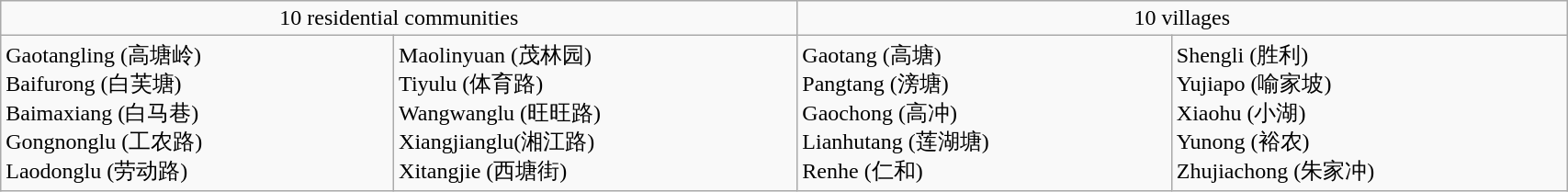<table class="wikitable" width=90%>
<tr align=center>
<td align=center colspan=2>10 residential communities</td>
<td align=center colspan=2>10 villages</td>
</tr>
<tr align=left valign="top">
<td>Gaotangling (高塘岭) <br>Baifurong (白芙塘)<br>Baimaxiang (白马巷)<br>Gongnonglu (工农路)<br>Laodonglu (劳动路)</td>
<td>Maolinyuan (茂林园)<br>Tiyulu (体育路)<br>Wangwanglu (旺旺路)<br>Xiangjianglu(湘江路)<br>Xitangjie (西塘街)</td>
<td>Gaotang (高塘)<br>Pangtang (滂塘)<br> Gaochong (高冲)<br>Lianhutang (莲湖塘)<br>Renhe (仁和)</td>
<td>Shengli (胜利)<br>Yujiapo (喻家坡)<br>Xiaohu (小湖)<br>Yunong (裕农)<br>Zhujiachong (朱家冲)</td>
</tr>
</table>
